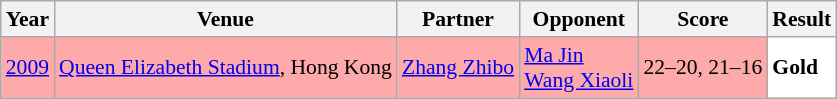<table class="sortable wikitable" style="font-size: 90%;">
<tr>
<th>Year</th>
<th>Venue</th>
<th>Partner</th>
<th>Opponent</th>
<th>Score</th>
<th>Result</th>
</tr>
<tr style="background:#FFAAAA">
<td align="center"><a href='#'>2009</a></td>
<td align="left"><a href='#'>Queen Elizabeth Stadium</a>, Hong Kong</td>
<td align="left"> <a href='#'>Zhang Zhibo</a></td>
<td align="left"> <a href='#'>Ma Jin</a><br> <a href='#'>Wang Xiaoli</a></td>
<td align="left">22–20, 21–16</td>
<td style="text-align:left; background:white"> <strong>Gold</strong></td>
</tr>
</table>
